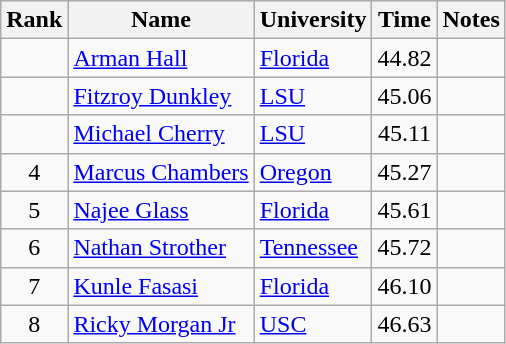<table class="wikitable sortable" style="text-align:center">
<tr>
<th>Rank</th>
<th>Name</th>
<th>University</th>
<th>Time</th>
<th>Notes</th>
</tr>
<tr>
<td></td>
<td align=left><a href='#'>Arman Hall</a></td>
<td align=left><a href='#'>Florida</a></td>
<td>44.82</td>
<td></td>
</tr>
<tr>
<td></td>
<td align=left><a href='#'>Fitzroy Dunkley</a> </td>
<td align=left><a href='#'>LSU</a></td>
<td>45.06</td>
<td></td>
</tr>
<tr>
<td></td>
<td align=left><a href='#'>Michael Cherry</a></td>
<td align=left><a href='#'>LSU</a></td>
<td>45.11</td>
<td></td>
</tr>
<tr>
<td>4</td>
<td align=left><a href='#'>Marcus Chambers</a></td>
<td align=left><a href='#'>Oregon</a></td>
<td>45.27</td>
<td></td>
</tr>
<tr>
<td>5</td>
<td align=left><a href='#'>Najee Glass</a></td>
<td align=left><a href='#'>Florida</a></td>
<td>45.61</td>
<td></td>
</tr>
<tr>
<td>6</td>
<td align=left><a href='#'>Nathan Strother</a></td>
<td align=left><a href='#'>Tennessee</a></td>
<td>45.72</td>
<td></td>
</tr>
<tr>
<td>7</td>
<td align=left><a href='#'>Kunle Fasasi</a> </td>
<td align=left><a href='#'>Florida</a></td>
<td>46.10</td>
<td></td>
</tr>
<tr>
<td>8</td>
<td align=left><a href='#'>Ricky Morgan Jr</a></td>
<td align=left><a href='#'>USC</a></td>
<td>46.63</td>
<td></td>
</tr>
</table>
